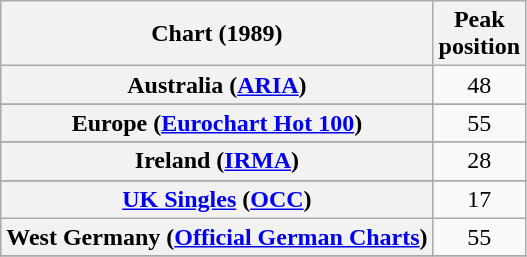<table class="wikitable sortable plainrowheaders" style="text-align:center">
<tr>
<th scope="col">Chart (1989)</th>
<th scope="col">Peak<br>position</th>
</tr>
<tr>
<th scope="row">Australia (<a href='#'>ARIA</a>)</th>
<td>48</td>
</tr>
<tr>
</tr>
<tr>
<th scope="row">Europe (<a href='#'>Eurochart Hot 100</a>)</th>
<td>55</td>
</tr>
<tr>
</tr>
<tr>
<th scope="row">Ireland (<a href='#'>IRMA</a>)</th>
<td>28</td>
</tr>
<tr>
</tr>
<tr>
</tr>
<tr>
</tr>
<tr>
<th scope="row"><a href='#'>UK Singles</a> (<a href='#'>OCC</a>)</th>
<td>17</td>
</tr>
<tr>
<th scope="row">West Germany (<a href='#'>Official German Charts</a>)</th>
<td>55</td>
</tr>
<tr>
</tr>
</table>
